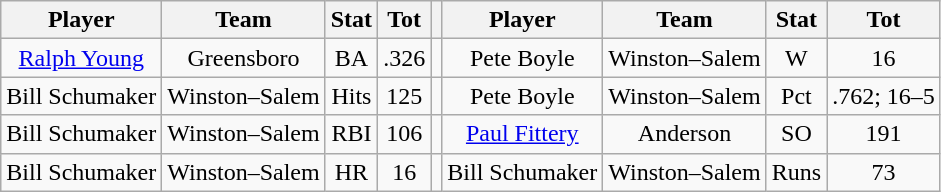<table class="wikitable" style="text-align:center">
<tr>
<th>Player</th>
<th>Team</th>
<th>Stat</th>
<th>Tot</th>
<th></th>
<th>Player</th>
<th>Team</th>
<th>Stat</th>
<th>Tot</th>
</tr>
<tr>
<td><a href='#'>Ralph Young</a></td>
<td>Greensboro</td>
<td>BA</td>
<td>.326</td>
<td></td>
<td>Pete Boyle</td>
<td>Winston–Salem</td>
<td>W</td>
<td>16</td>
</tr>
<tr>
<td>Bill Schumaker</td>
<td>Winston–Salem</td>
<td>Hits</td>
<td>125</td>
<td></td>
<td>Pete Boyle</td>
<td>Winston–Salem</td>
<td>Pct</td>
<td>.762; 16–5</td>
</tr>
<tr>
<td>Bill Schumaker</td>
<td>Winston–Salem</td>
<td>RBI</td>
<td>106</td>
<td></td>
<td><a href='#'>Paul Fittery</a></td>
<td>Anderson</td>
<td>SO</td>
<td>191</td>
</tr>
<tr>
<td>Bill Schumaker</td>
<td>Winston–Salem</td>
<td>HR</td>
<td>16</td>
<td></td>
<td>Bill Schumaker</td>
<td>Winston–Salem</td>
<td>Runs</td>
<td>73</td>
</tr>
</table>
